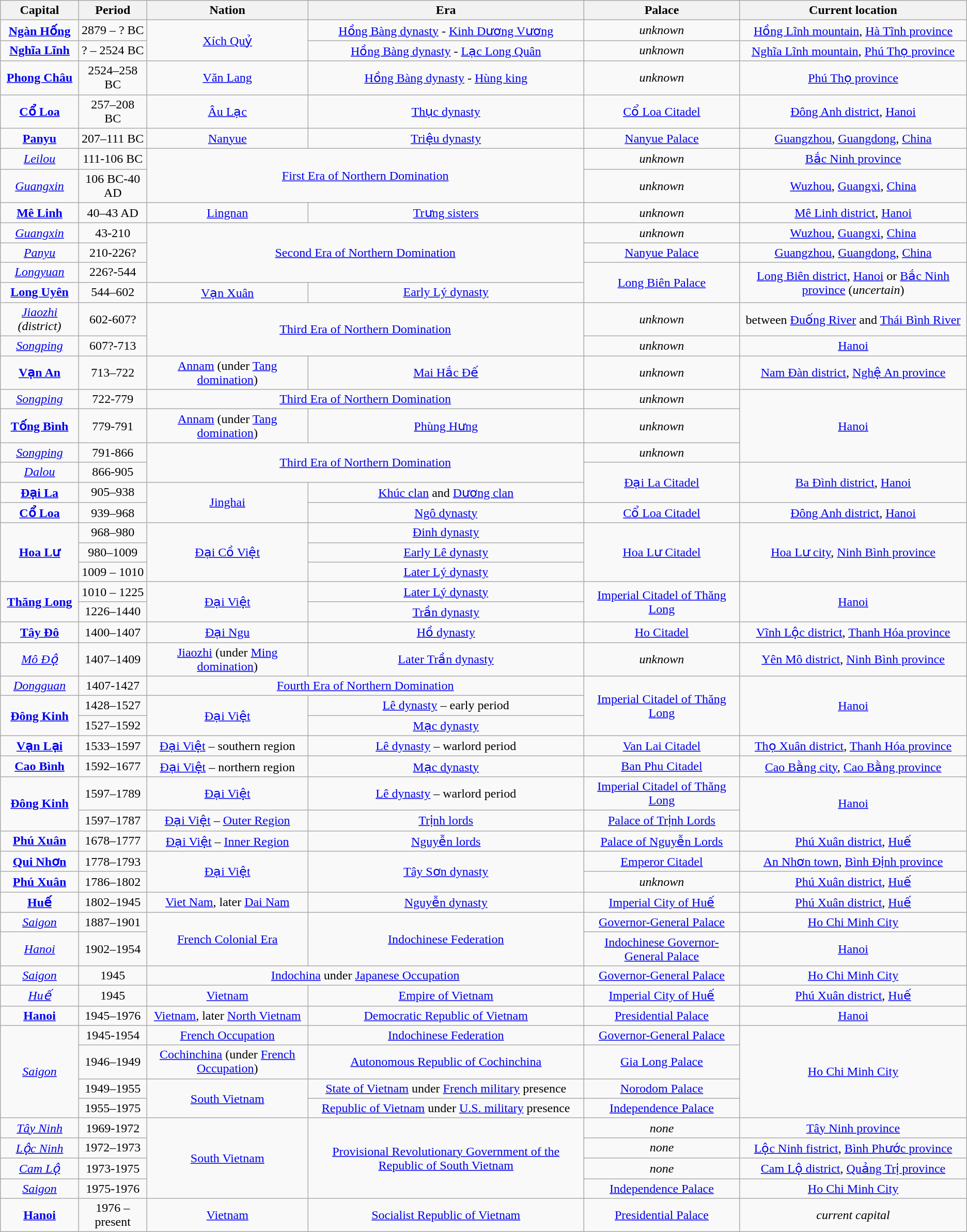<table class="wikitable" style="text-align:center" border="1" cellpadding="2" cellspacing="2" style="width:100%;">
<tr>
<th>Capital</th>
<th>Period</th>
<th>Nation</th>
<th>Era</th>
<th>Palace</th>
<th>Current location</th>
</tr>
<tr>
<td><strong><a href='#'>Ngàn Hống</a></strong></td>
<td>2879 – ? BC</td>
<td rowspan="2"><a href='#'>Xích Quỷ</a></td>
<td><a href='#'>Hồng Bàng dynasty</a> - <a href='#'>Kinh Dương Vương</a></td>
<td><em>unknown</em></td>
<td><a href='#'>Hồng Lĩnh mountain</a>, <a href='#'>Hà Tĩnh province</a></td>
</tr>
<tr>
<td><strong><a href='#'>Nghĩa Lĩnh</a></strong></td>
<td>? – 2524 BC</td>
<td><a href='#'>Hồng Bàng dynasty</a> - <a href='#'>Lạc Long Quân</a></td>
<td><em>unknown</em></td>
<td><a href='#'>Nghĩa Lĩnh mountain</a>, <a href='#'>Phú Thọ province</a></td>
</tr>
<tr>
<td><strong><a href='#'>Phong Châu</a></strong></td>
<td>2524–258 BC</td>
<td><a href='#'>Văn Lang</a></td>
<td><a href='#'>Hồng Bàng dynasty</a> - <a href='#'>Hùng king</a></td>
<td><em>unknown</em></td>
<td><a href='#'>Phú Thọ province</a></td>
</tr>
<tr>
<td><strong><a href='#'>Cổ Loa</a></strong> </td>
<td>257–208 BC</td>
<td><a href='#'>Âu Lạc</a></td>
<td><a href='#'>Thục dynasty</a></td>
<td><a href='#'>Cổ Loa Citadel</a></td>
<td><a href='#'>Đông Anh district</a>, <a href='#'>Hanoi</a></td>
</tr>
<tr>
<td><strong><a href='#'>Panyu</a></strong></td>
<td>207–111 BC</td>
<td><a href='#'>Nanyue</a></td>
<td><a href='#'>Triệu dynasty</a></td>
<td><a href='#'>Nanyue Palace</a></td>
<td><a href='#'>Guangzhou</a>, <a href='#'>Guangdong</a>, <a href='#'>China</a></td>
</tr>
<tr>
<td><em><a href='#'>Leilou</a></em></td>
<td>111-106 BC</td>
<td rowspan="2" colspan="2"><a href='#'>First Era of Northern Domination</a></td>
<td><em>unknown</em></td>
<td><a href='#'>Bắc Ninh province</a></td>
</tr>
<tr>
<td><em><a href='#'>Guangxin</a></em></td>
<td>106 BC-40 AD</td>
<td><em>unknown</em></td>
<td><a href='#'>Wuzhou</a>, <a href='#'>Guangxi</a>, <a href='#'>China</a></td>
</tr>
<tr>
<td><strong><a href='#'>Mê Linh</a></strong></td>
<td>40–43 AD</td>
<td><a href='#'>Lingnan</a></td>
<td><a href='#'>Trưng sisters</a></td>
<td><em>unknown</em></td>
<td><a href='#'>Mê Linh district</a>, <a href='#'>Hanoi</a></td>
</tr>
<tr>
<td><em><a href='#'>Guangxin</a></em></td>
<td>43-210</td>
<td rowspan="3" colspan="2"><a href='#'>Second Era of Northern Domination</a></td>
<td><em>unknown</em></td>
<td><a href='#'>Wuzhou</a>, <a href='#'>Guangxi</a>, <a href='#'>China</a></td>
</tr>
<tr>
<td><em><a href='#'>Panyu</a></em></td>
<td>210-226?</td>
<td><a href='#'>Nanyue Palace</a></td>
<td><a href='#'>Guangzhou</a>, <a href='#'>Guangdong</a>, <a href='#'>China</a></td>
</tr>
<tr>
<td><em><a href='#'>Longyuan</a></em></td>
<td>226?-544</td>
<td rowspan="2"><a href='#'>Long Biên Palace</a></td>
<td rowspan="2"><a href='#'>Long Biên district</a>, <a href='#'>Hanoi</a> or <a href='#'>Bắc Ninh province</a> (<em>uncertain</em>)</td>
</tr>
<tr>
<td><strong><a href='#'>Long Uyên</a></strong></td>
<td>544–602</td>
<td><a href='#'>Vạn Xuân</a></td>
<td><a href='#'>Early Lý dynasty</a></td>
</tr>
<tr>
<td><em><a href='#'>Jiaozhi</a> (district)</em></td>
<td>602-607?</td>
<td rowspan="2" colspan="2"><a href='#'>Third Era of Northern Domination</a></td>
<td><em>unknown</em></td>
<td>between <a href='#'>Đuống River</a> and <a href='#'>Thái Bình River</a></td>
</tr>
<tr>
<td><em><a href='#'>Songping</a></em></td>
<td>607?-713</td>
<td><em>unknown</em></td>
<td><a href='#'>Hanoi</a></td>
</tr>
<tr>
<td><strong><a href='#'>Vạn An</a></strong></td>
<td>713–722</td>
<td><a href='#'>Annam</a> (under <a href='#'>Tang domination</a>)</td>
<td><a href='#'>Mai Hắc Đế</a></td>
<td><em>unknown</em></td>
<td><a href='#'>Nam Đàn district</a>, <a href='#'>Nghệ An province</a></td>
</tr>
<tr>
<td><em><a href='#'>Songping</a></em></td>
<td>722-779</td>
<td colspan="2"><a href='#'>Third Era of Northern Domination</a></td>
<td><em>unknown</em></td>
<td rowspan="3"><a href='#'>Hanoi</a></td>
</tr>
<tr>
<td><strong><a href='#'>Tống Bình</a></strong></td>
<td>779-791</td>
<td><a href='#'>Annam</a> (under <a href='#'>Tang domination</a>)</td>
<td><a href='#'>Phùng Hưng</a></td>
<td><em>unknown</em></td>
</tr>
<tr>
<td><em><a href='#'>Songping</a></em></td>
<td>791-866</td>
<td rowspan="2" colspan="2"><a href='#'>Third Era of Northern Domination</a></td>
<td><em>unknown</em></td>
</tr>
<tr>
<td><em><a href='#'>Dalou</a></em></td>
<td>866-905</td>
<td rowspan="2"><a href='#'>Đại La Citadel</a></td>
<td rowspan="2"><a href='#'>Ba Đình district</a>, <a href='#'>Hanoi</a></td>
</tr>
<tr>
<td><strong><a href='#'>Đại La</a></strong></td>
<td>905–938</td>
<td rowspan="2"><a href='#'>Jinghai</a></td>
<td><a href='#'>Khúc clan</a> and <a href='#'>Dương clan</a></td>
</tr>
<tr>
<td><strong><a href='#'>Cổ Loa</a></strong></td>
<td>939–968</td>
<td><a href='#'>Ngô dynasty</a></td>
<td><a href='#'>Cổ Loa Citadel</a></td>
<td><a href='#'>Đông Anh district</a>, <a href='#'>Hanoi</a></td>
</tr>
<tr>
<td rowspan="3"><strong><a href='#'>Hoa Lư</a></strong> </td>
<td>968–980</td>
<td rowspan="3"><a href='#'>Đại Cồ Việt</a></td>
<td><a href='#'>Đinh dynasty</a></td>
<td rowspan="3"><a href='#'>Hoa Lư Citadel</a></td>
<td rowspan="3"><a href='#'>Hoa Lư city</a>, <a href='#'>Ninh Bình province</a></td>
</tr>
<tr>
<td>980–1009</td>
<td><a href='#'>Early Lê dynasty</a></td>
</tr>
<tr>
<td>1009 – 1010</td>
<td><a href='#'>Later Lý dynasty</a></td>
</tr>
<tr>
<td rowspan="2"><strong><a href='#'>Thăng Long</a></strong></td>
<td>1010 – 1225</td>
<td rowspan="2"><a href='#'>Đại Việt</a></td>
<td><a href='#'>Later Lý dynasty</a></td>
<td rowspan="2"><a href='#'>Imperial Citadel of Thăng Long</a></td>
<td rowspan="2"><a href='#'>Hanoi</a></td>
</tr>
<tr>
<td>1226–1440</td>
<td><a href='#'>Trần dynasty</a></td>
</tr>
<tr>
<td><strong><a href='#'>Tây Đô</a></strong></td>
<td>1400–1407</td>
<td><a href='#'>Đại Ngu</a></td>
<td><a href='#'>Hồ dynasty</a></td>
<td><a href='#'>Ho Citadel</a></td>
<td><a href='#'>Vĩnh Lộc district</a>, <a href='#'>Thanh Hóa province</a></td>
</tr>
<tr>
<td><em><a href='#'>Mô Độ</a></em></td>
<td>1407–1409</td>
<td><a href='#'>Jiaozhi</a> (under <a href='#'>Ming domination</a>)</td>
<td><a href='#'>Later Trần dynasty</a></td>
<td><em>unknown</em></td>
<td><a href='#'>Yên Mô district</a>, <a href='#'>Ninh Bình province</a></td>
</tr>
<tr>
<td><em><a href='#'>Dongguan</a></em></td>
<td>1407-1427</td>
<td colspan="2"><a href='#'>Fourth Era of Northern Domination</a></td>
<td rowspan="3"><a href='#'>Imperial Citadel of Thăng Long</a></td>
<td rowspan="3"><a href='#'>Hanoi</a></td>
</tr>
<tr>
<td rowspan="2"><strong><a href='#'>Đông Kinh</a></strong></td>
<td>1428–1527</td>
<td rowspan="2"><a href='#'>Đại Việt</a></td>
<td><a href='#'>Lê dynasty</a> – early period</td>
</tr>
<tr>
<td>1527–1592</td>
<td><a href='#'>Mạc dynasty</a></td>
</tr>
<tr>
<td><strong><a href='#'>Vạn Lại</a></strong></td>
<td>1533–1597</td>
<td><a href='#'>Đại Việt</a> – southern region</td>
<td><a href='#'>Lê dynasty</a> – warlord period</td>
<td><a href='#'>Van Lai Citadel</a></td>
<td><a href='#'>Thọ Xuân district</a>, <a href='#'>Thanh Hóa province</a></td>
</tr>
<tr>
<td><strong><a href='#'>Cao Bình</a></strong></td>
<td>1592–1677</td>
<td><a href='#'>Đại Việt</a> – northern region</td>
<td><a href='#'>Mạc dynasty</a></td>
<td><a href='#'>Ban Phu Citadel</a></td>
<td><a href='#'>Cao Bằng city</a>, <a href='#'>Cao Bằng province</a></td>
</tr>
<tr>
<td rowspan="2"><strong><a href='#'>Đông Kinh</a></strong></td>
<td>1597–1789</td>
<td><a href='#'>Đại Việt</a></td>
<td><a href='#'>Lê dynasty</a> – warlord period</td>
<td><a href='#'>Imperial Citadel of Thăng Long</a></td>
<td rowspan="2"><a href='#'>Hanoi</a></td>
</tr>
<tr>
<td>1597–1787</td>
<td><a href='#'>Đại Việt</a> – <a href='#'>Outer Region</a></td>
<td><a href='#'>Trịnh lords</a></td>
<td><a href='#'>Palace of Trịnh Lords</a></td>
</tr>
<tr>
<td><strong><a href='#'>Phú Xuân</a></strong></td>
<td>1678–1777</td>
<td><a href='#'>Đại Việt</a> – <a href='#'>Inner Region</a></td>
<td><a href='#'>Nguyễn lords</a></td>
<td><a href='#'>Palace of Nguyễn Lords</a></td>
<td><a href='#'>Phú Xuân district</a>, <a href='#'>Huế</a></td>
</tr>
<tr>
<td><strong><a href='#'>Qui Nhơn</a></strong></td>
<td>1778–1793</td>
<td rowspan="2"><a href='#'>Đại Việt</a></td>
<td rowspan="2"><a href='#'>Tây Sơn dynasty</a></td>
<td><a href='#'>Emperor Citadel</a></td>
<td><a href='#'>An Nhơn town</a>, <a href='#'>Bình Định province</a></td>
</tr>
<tr>
<td><strong><a href='#'>Phú Xuân</a></strong></td>
<td>1786–1802</td>
<td><em>unknown</em></td>
<td><a href='#'>Phú Xuân district</a>, <a href='#'>Huế</a></td>
</tr>
<tr>
<td><strong><a href='#'>Huế</a></strong></td>
<td>1802–1945</td>
<td><a href='#'>Viet Nam</a>, later <a href='#'>Dai Nam</a></td>
<td><a href='#'>Nguyễn dynasty</a></td>
<td><a href='#'>Imperial City of Huế</a></td>
<td><a href='#'>Phú Xuân district</a>, <a href='#'>Huế</a></td>
</tr>
<tr>
<td><em><a href='#'>Saigon</a></em></td>
<td>1887–1901</td>
<td rowspan="2"><a href='#'>French Colonial Era</a></td>
<td rowspan="2"><a href='#'>Indochinese Federation</a></td>
<td><a href='#'>Governor-General Palace</a></td>
<td><a href='#'>Ho Chi Minh City</a></td>
</tr>
<tr>
<td><em><a href='#'>Hanoi</a></em></td>
<td>1902–1954</td>
<td><a href='#'>Indochinese Governor-General Palace</a></td>
<td><a href='#'>Hanoi</a></td>
</tr>
<tr>
<td><em><a href='#'>Saigon</a></em></td>
<td>1945</td>
<td colspan="2"><a href='#'>Indochina</a> under <a href='#'>Japanese Occupation</a></td>
<td><a href='#'>Governor-General Palace</a></td>
<td><a href='#'>Ho Chi Minh City</a></td>
</tr>
<tr>
<td><em><a href='#'>Huế</a></em></td>
<td>1945</td>
<td><a href='#'>Vietnam</a></td>
<td><a href='#'>Empire of Vietnam</a></td>
<td><a href='#'>Imperial City of Huế</a></td>
<td><a href='#'>Phú Xuân district</a>, <a href='#'>Huế</a></td>
</tr>
<tr>
<td><strong><a href='#'>Hanoi</a></strong></td>
<td>1945–1976</td>
<td><a href='#'>Vietnam</a>, later <a href='#'>North Vietnam</a></td>
<td><a href='#'>Democratic Republic of Vietnam</a></td>
<td><a href='#'>Presidential Palace</a></td>
<td><a href='#'>Hanoi</a></td>
</tr>
<tr>
<td rowspan="4"><em><a href='#'>Saigon</a></em></td>
<td>1945-1954</td>
<td><a href='#'>French Occupation</a></td>
<td><a href='#'>Indochinese Federation</a></td>
<td><a href='#'>Governor-General Palace</a></td>
<td rowspan="4"><a href='#'>Ho Chi Minh City</a></td>
</tr>
<tr>
<td>1946–1949</td>
<td><a href='#'>Cochinchina</a> (under <a href='#'>French Occupation</a>)</td>
<td><a href='#'>Autonomous Republic of Cochinchina</a></td>
<td><a href='#'>Gia Long Palace</a></td>
</tr>
<tr>
<td>1949–1955</td>
<td rowspan="2"><a href='#'>South Vietnam</a></td>
<td><a href='#'>State of Vietnam</a> under <a href='#'>French military</a> presence</td>
<td><a href='#'>Norodom Palace</a></td>
</tr>
<tr>
<td>1955–1975</td>
<td><a href='#'>Republic of Vietnam</a> under <a href='#'>U.S. military</a> presence</td>
<td><a href='#'>Independence Palace</a></td>
</tr>
<tr>
<td><em><a href='#'>Tây Ninh</a></em></td>
<td>1969-1972</td>
<td rowspan="4"><a href='#'>South Vietnam</a></td>
<td rowspan="4"><a href='#'>Provisional Revolutionary Government of the Republic of South Vietnam</a></td>
<td><em>none</em></td>
<td><a href='#'>Tây Ninh province</a></td>
</tr>
<tr>
<td><em><a href='#'>Lộc Ninh</a></em></td>
<td>1972–1973</td>
<td><em>none</em></td>
<td><a href='#'>Lộc Ninh fistrict</a>, <a href='#'>Bình Phước province</a></td>
</tr>
<tr>
<td><em><a href='#'>Cam Lộ</a></em></td>
<td>1973-1975</td>
<td><em>none</em></td>
<td><a href='#'>Cam Lộ district</a>, <a href='#'>Quảng Trị province</a></td>
</tr>
<tr>
<td><em><a href='#'>Saigon</a></em></td>
<td>1975-1976</td>
<td><a href='#'>Independence Palace</a></td>
<td><a href='#'>Ho Chi Minh City</a></td>
</tr>
<tr>
<td><strong><a href='#'>Hanoi</a></strong></td>
<td>1976 – present</td>
<td><a href='#'>Vietnam</a></td>
<td><a href='#'>Socialist Republic of Vietnam</a></td>
<td><a href='#'>Presidential Palace</a></td>
<td><em>current capital</em></td>
</tr>
</table>
